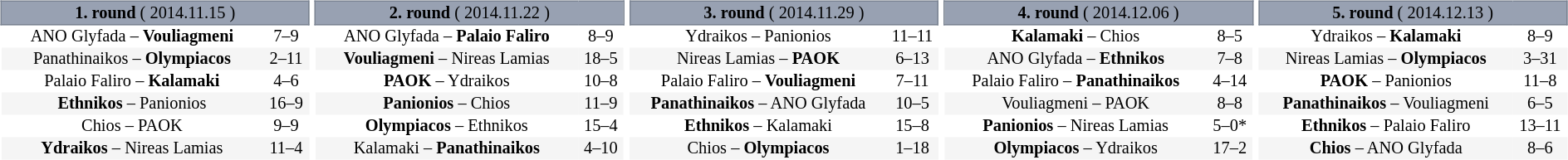<table table width=100%>
<tr>
<td width=20% valign="top"><br><table border=0 cellspacing=0 cellpadding=1em style="font-size: 85%; border-collapse: collapse;" width=100%>
<tr>
<td colspan=5 bgcolor=#98A1B2 style="border:1px solid #7A8392;text-align:center;"><span><strong>1. round</strong> ( 2014.11.15 )</span></td>
</tr>
<tr align=center bgcolor=#FFFFFF>
<td>ANO Glyfada – <strong>Vouliagmeni</strong></td>
<td>7–9</td>
</tr>
<tr align=center bgcolor=#f5f5f5>
<td>Panathinaikos – <strong>Olympiacos</strong></td>
<td>2–11</td>
</tr>
<tr align=center bgcolor=#FFFFFF>
<td>Palaio Faliro – <strong>Kalamaki</strong></td>
<td>4–6</td>
</tr>
<tr align=center bgcolor=#f5f5f5>
<td><strong>Ethnikos</strong> – Panionios</td>
<td>16–9</td>
</tr>
<tr align=center bgcolor=#FFFFFF>
<td>Chios – PAOK</td>
<td>9–9</td>
</tr>
<tr align=center bgcolor=#f5f5f5>
<td><strong>Ydraikos</strong> – Nireas Lamias</td>
<td>11–4</td>
</tr>
</table>
</td>
<td width=20% valign="top"><br><table border=0 cellspacing=0 cellpadding=1em style="font-size: 85%; border-collapse: collapse;" width=100%>
<tr>
<td colspan=5 bgcolor=#98A1B2 style="border:1px solid #7A8392;text-align:center;"><span><strong>2. round</strong> ( 2014.11.22 )</span></td>
</tr>
<tr align=center bgcolor=#FFFFFF>
<td>ANO Glyfada – <strong>Palaio Faliro</strong></td>
<td>8–9</td>
</tr>
<tr align=center bgcolor=#f5f5f5>
<td><strong>Vouliagmeni</strong> – Nireas Lamias</td>
<td>18–5</td>
</tr>
<tr align=center bgcolor=#FFFFFF>
<td><strong>PAOK</strong> – Ydraikos</td>
<td>10–8</td>
</tr>
<tr align=center bgcolor=#f5f5f5>
<td><strong>Panionios</strong> – Chios</td>
<td>11–9</td>
</tr>
<tr align=center bgcolor=#FFFFFF>
<td><strong>Olympiacos</strong> – Ethnikos</td>
<td>15–4</td>
</tr>
<tr align=center bgcolor=#f5f5f5>
<td>Kalamaki – <strong>Panathinaikos</strong></td>
<td>4–10</td>
</tr>
</table>
</td>
<td width=20% valign="top"><br><table border=0 cellspacing=0 cellpadding=1em style="font-size: 85%; border-collapse: collapse;" width=100%>
<tr>
<td colspan=5 bgcolor=#98A1B2 style="border:1px solid #7A8392;text-align:center;"><span><strong>3. round</strong> ( 2014.11.29 )</span></td>
</tr>
<tr align=center bgcolor=#FFFFFF>
<td>Ydraikos – Panionios</td>
<td>11–11</td>
</tr>
<tr align=center bgcolor=#f5f5f5>
<td>Nireas Lamias – <strong>PAOK</strong></td>
<td>6–13</td>
</tr>
<tr align=center bgcolor=#FFFFFF>
<td>Palaio Faliro – <strong>Vouliagmeni</strong></td>
<td>7–11</td>
</tr>
<tr align=center bgcolor=#f5f5f5>
<td><strong>Panathinaikos</strong> – ANO Glyfada</td>
<td>10–5</td>
</tr>
<tr align=center bgcolor=#FFFFFF>
<td><strong>Ethnikos</strong> – Kalamaki</td>
<td>15–8</td>
</tr>
<tr align=center bgcolor=#f5f5f5>
<td>Chios – <strong>Olympiacos</strong></td>
<td>1–18</td>
</tr>
</table>
</td>
<td width=20% valign="top"><br><table border=0 cellspacing=0 cellpadding=1em style="font-size: 85%; border-collapse: collapse;" width=100%>
<tr>
<td colspan=5 bgcolor=#98A1B2 style="border:1px solid #7A8392;text-align:center;"><span><strong>4. round</strong> ( 2014.12.06 )</span></td>
</tr>
<tr align=center bgcolor=#FFFFFF>
<td><strong>Kalamaki</strong> – Chios</td>
<td>8–5</td>
</tr>
<tr align=center bgcolor=#f5f5f5>
<td>ANO Glyfada – <strong>Ethnikos</strong></td>
<td>7–8</td>
</tr>
<tr align=center bgcolor=#FFFFFF>
<td>Palaio Faliro – <strong>Panathinaikos</strong></td>
<td>4–14</td>
</tr>
<tr align=center bgcolor=#f5f5f5>
<td>Vouliagmeni – PAOK</td>
<td>8–8</td>
</tr>
<tr align=center bgcolor=#FFFFFF>
<td><strong>Panionios</strong> – Nireas Lamias</td>
<td>5–0*</td>
</tr>
<tr align=center bgcolor=#f5f5f5>
<td><strong>Olympiacos</strong> – Ydraikos</td>
<td>17–2</td>
</tr>
</table>
</td>
<td width=20% valign="top"><br><table border=0 cellspacing=0 cellpadding=1em style="font-size: 85%; border-collapse: collapse;" width=100%>
<tr>
<td colspan=5 bgcolor=#98A1B2 style="border:1px solid #7A8392;text-align:center;"><span><strong>5. round</strong> ( 2014.12.13 )</span></td>
</tr>
<tr align=center bgcolor=#FFFFFF>
<td>Ydraikos – <strong>Kalamaki</strong></td>
<td>8–9</td>
</tr>
<tr align=center bgcolor=#f5f5f5>
<td>Nireas Lamias – <strong>Olympiacos</strong></td>
<td>3–31</td>
</tr>
<tr align=center bgcolor=#FFFFFF>
<td><strong>PAOK</strong> – Panionios</td>
<td>11–8</td>
</tr>
<tr align=center bgcolor=#f5f5f5>
<td><strong>Panathinaikos</strong> – Vouliagmeni</td>
<td>6–5</td>
</tr>
<tr align=center bgcolor=#FFFFFF>
<td><strong>Ethnikos</strong> – Palaio Faliro</td>
<td>13–11</td>
</tr>
<tr align=center bgcolor=#f5f5f5>
<td><strong>Chios</strong> – ANO Glyfada</td>
<td>8–6</td>
</tr>
</table>
</td>
</tr>
</table>
